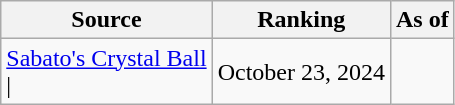<table class="wikitable" style="text-align:center">
<tr>
<th>Source</th>
<th>Ranking</th>
<th>As of</th>
</tr>
<tr>
<td align=left><a href='#'>Sabato's Crystal Ball</a><br>| </td>
<td>October 23, 2024</td>
</tr>
</table>
